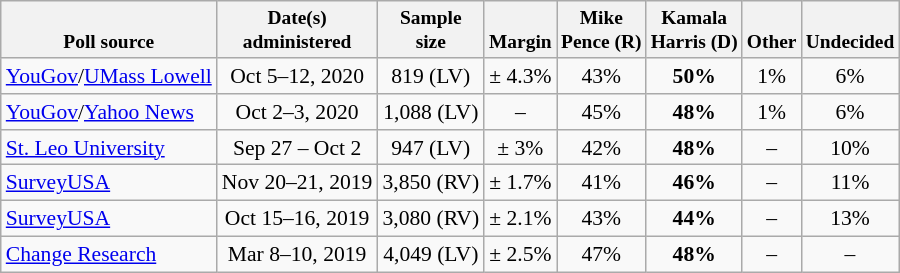<table class="wikitable sortable" style="font-size:90%;text-align:center;">
<tr valign=bottom style="font-size:90%;">
<th>Poll source</th>
<th>Date(s)<br>administered</th>
<th>Sample<br>size</th>
<th>Margin<br></th>
<th>Mike<br>Pence (R)</th>
<th>Kamala<br>Harris (D)</th>
<th>Other</th>
<th>Undecided</th>
</tr>
<tr>
<td style="text-align:left;"><a href='#'>YouGov</a>/<a href='#'>UMass Lowell</a></td>
<td>Oct 5–12, 2020</td>
<td>819 (LV)</td>
<td>± 4.3%</td>
<td>43%</td>
<td><strong>50%</strong></td>
<td>1%</td>
<td>6%</td>
</tr>
<tr>
<td style="text-align:left;"><a href='#'>YouGov</a>/<a href='#'>Yahoo News</a></td>
<td>Oct 2–3, 2020</td>
<td>1,088 (LV)</td>
<td>–</td>
<td>45%</td>
<td><strong>48%</strong></td>
<td>1%</td>
<td>6%</td>
</tr>
<tr>
<td style="text-align:left;"><a href='#'>St. Leo University</a></td>
<td>Sep 27 – Oct 2</td>
<td>947 (LV)</td>
<td>± 3%</td>
<td>42%</td>
<td><strong>48%</strong></td>
<td>–</td>
<td>10%</td>
</tr>
<tr>
<td style="text-align:left;"><a href='#'>SurveyUSA</a></td>
<td>Nov 20–21, 2019</td>
<td>3,850 (RV)</td>
<td>± 1.7%</td>
<td>41%</td>
<td><strong>46%</strong></td>
<td>–</td>
<td>11%</td>
</tr>
<tr>
<td style="text-align:left;"><a href='#'>SurveyUSA</a></td>
<td>Oct 15–16, 2019</td>
<td>3,080 (RV)</td>
<td>± 2.1%</td>
<td>43%</td>
<td><strong>44%</strong></td>
<td>–</td>
<td>13%</td>
</tr>
<tr>
<td style="text-align:left;"><a href='#'>Change Research</a></td>
<td>Mar 8–10, 2019</td>
<td>4,049 (LV)</td>
<td>± 2.5%</td>
<td>47%</td>
<td><strong>48%</strong></td>
<td>–</td>
<td>–</td>
</tr>
</table>
